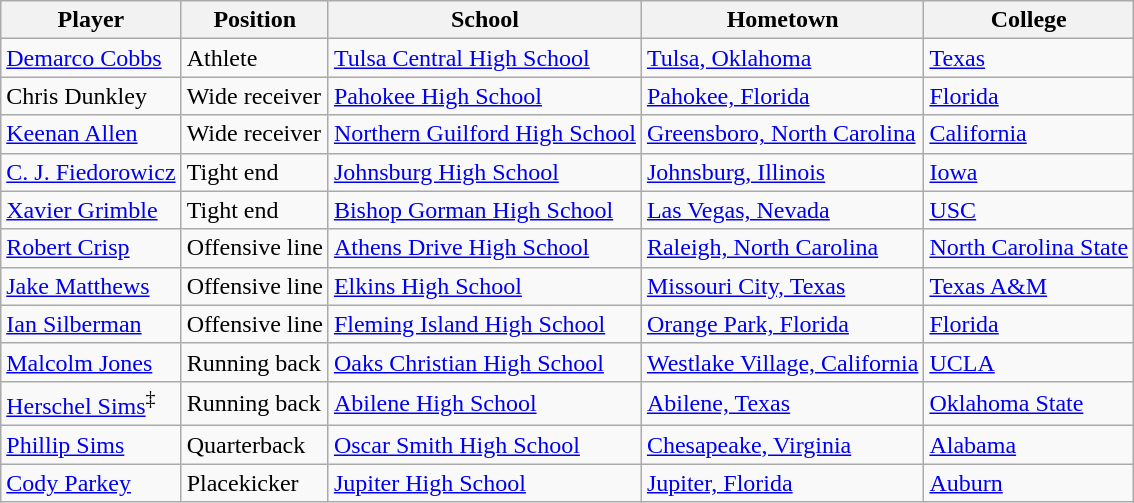<table class="wikitable">
<tr>
<th>Player</th>
<th>Position</th>
<th>School</th>
<th>Hometown</th>
<th>College</th>
</tr>
<tr>
<td><a href='#'>Demarco Cobbs</a></td>
<td>Athlete</td>
<td><a href='#'>Tulsa Central High School</a></td>
<td><a href='#'>Tulsa, Oklahoma</a></td>
<td><a href='#'>Texas</a></td>
</tr>
<tr>
<td>Chris Dunkley</td>
<td>Wide receiver</td>
<td><a href='#'>Pahokee High School</a></td>
<td><a href='#'>Pahokee, Florida</a></td>
<td><a href='#'>Florida</a></td>
</tr>
<tr>
<td><a href='#'>Keenan Allen</a></td>
<td>Wide receiver</td>
<td><a href='#'>Northern Guilford High School</a></td>
<td><a href='#'>Greensboro, North Carolina</a></td>
<td><a href='#'>California</a></td>
</tr>
<tr>
<td><a href='#'>C. J. Fiedorowicz</a></td>
<td>Tight end</td>
<td><a href='#'>Johnsburg High School</a></td>
<td><a href='#'>Johnsburg, Illinois</a></td>
<td><a href='#'>Iowa</a></td>
</tr>
<tr>
<td><a href='#'>Xavier Grimble</a></td>
<td>Tight end</td>
<td><a href='#'>Bishop Gorman High School</a></td>
<td><a href='#'>Las Vegas, Nevada</a></td>
<td><a href='#'>USC</a></td>
</tr>
<tr>
<td><a href='#'>Robert Crisp</a></td>
<td>Offensive line</td>
<td><a href='#'>Athens Drive High School</a></td>
<td><a href='#'>Raleigh, North Carolina</a></td>
<td><a href='#'>North Carolina State</a></td>
</tr>
<tr>
<td><a href='#'>Jake Matthews</a></td>
<td>Offensive line</td>
<td><a href='#'>Elkins High School</a></td>
<td><a href='#'>Missouri City, Texas</a></td>
<td><a href='#'>Texas A&M</a></td>
</tr>
<tr>
<td><a href='#'>Ian Silberman</a></td>
<td>Offensive line</td>
<td><a href='#'>Fleming Island High School</a></td>
<td><a href='#'>Orange Park, Florida</a></td>
<td><a href='#'>Florida</a></td>
</tr>
<tr>
<td><a href='#'>Malcolm Jones</a></td>
<td>Running back</td>
<td><a href='#'>Oaks Christian High School</a></td>
<td><a href='#'>Westlake Village, California</a></td>
<td><a href='#'>UCLA</a></td>
</tr>
<tr>
<td><a href='#'>Herschel Sims</a><sup>‡</sup></td>
<td>Running back</td>
<td><a href='#'>Abilene High School</a></td>
<td><a href='#'>Abilene, Texas</a></td>
<td><a href='#'>Oklahoma State</a></td>
</tr>
<tr>
<td><a href='#'>Phillip Sims</a></td>
<td>Quarterback</td>
<td><a href='#'>Oscar Smith High School</a></td>
<td><a href='#'>Chesapeake, Virginia</a></td>
<td><a href='#'>Alabama</a></td>
</tr>
<tr>
<td><a href='#'>Cody Parkey</a></td>
<td>Placekicker</td>
<td><a href='#'>Jupiter High School</a></td>
<td><a href='#'>Jupiter, Florida</a></td>
<td><a href='#'>Auburn</a></td>
</tr>
</table>
